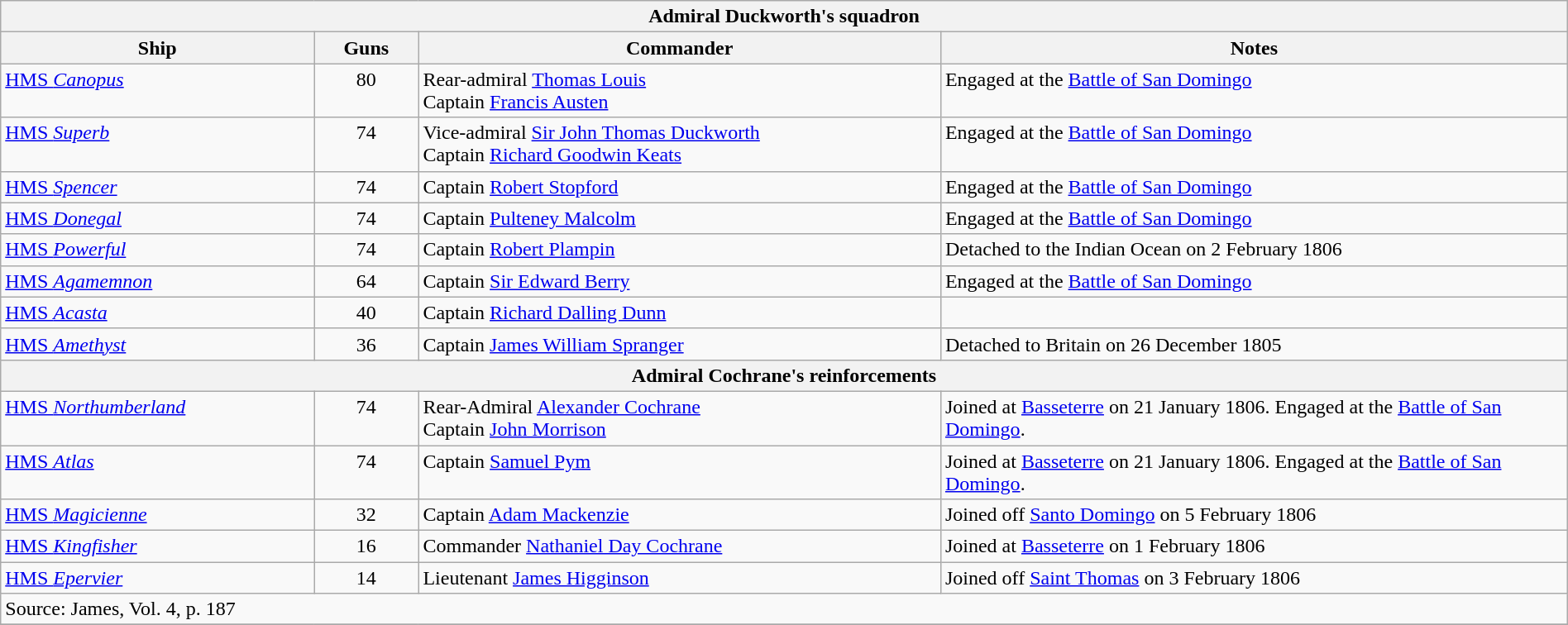<table class="wikitable" width=100%>
<tr valign="top">
<th colspan="11" bgcolor="white">Admiral Duckworth's squadron</th>
</tr>
<tr valign="top"|- valign="top">
<th width=15%; align= center>Ship</th>
<th width=5%; align= center>Guns</th>
<th width=25%; align= center>Commander</th>
<th width=30%; align= center>Notes</th>
</tr>
<tr valign="top">
<td align= left><a href='#'>HMS <em>Canopus</em></a></td>
<td align= center>80</td>
<td align= left>Rear-admiral <a href='#'>Thomas Louis</a><br> Captain <a href='#'>Francis Austen</a></td>
<td align= left>Engaged at the <a href='#'>Battle of San Domingo</a></td>
</tr>
<tr valign="top">
<td align= left><a href='#'>HMS <em>Superb</em></a></td>
<td align= center>74</td>
<td align= left>Vice-admiral <a href='#'>Sir John Thomas Duckworth</a><br> Captain <a href='#'>Richard Goodwin Keats</a></td>
<td align= left>Engaged at the <a href='#'>Battle of San Domingo</a></td>
</tr>
<tr valign="top">
<td align= left><a href='#'>HMS <em>Spencer</em></a></td>
<td align= center>74</td>
<td align= left>Captain <a href='#'>Robert Stopford</a></td>
<td align= left>Engaged at the <a href='#'>Battle of San Domingo</a></td>
</tr>
<tr valign="top">
<td align= left><a href='#'>HMS <em>Donegal</em></a></td>
<td align= center>74</td>
<td align= left>Captain <a href='#'>Pulteney Malcolm</a></td>
<td align= left>Engaged at the <a href='#'>Battle of San Domingo</a></td>
</tr>
<tr valign="top">
<td align= left><a href='#'>HMS <em>Powerful</em></a></td>
<td align= center>74</td>
<td align= left>Captain <a href='#'>Robert Plampin</a></td>
<td align= left>Detached to the Indian Ocean on 2 February 1806</td>
</tr>
<tr valign="top">
<td align= left><a href='#'>HMS <em>Agamemnon</em></a></td>
<td align= center>64</td>
<td align= left>Captain <a href='#'>Sir Edward Berry</a></td>
<td align= left>Engaged at the <a href='#'>Battle of San Domingo</a></td>
</tr>
<tr valign="top">
<td align= left><a href='#'>HMS <em>Acasta</em></a></td>
<td align= center>40</td>
<td align= left>Captain <a href='#'>Richard Dalling Dunn</a></td>
<td align= left></td>
</tr>
<tr valign="top">
<td align= left><a href='#'>HMS <em>Amethyst</em></a></td>
<td align= center>36</td>
<td align= left>Captain <a href='#'>James William Spranger</a></td>
<td align= left>Detached to Britain on 26 December 1805</td>
</tr>
<tr valign="top">
<th colspan="11" bgcolor="white">Admiral Cochrane's reinforcements</th>
</tr>
<tr valign="top">
<td align= left><a href='#'>HMS <em>Northumberland</em></a></td>
<td align= center>74</td>
<td align= left>Rear-Admiral <a href='#'>Alexander Cochrane</a><br> Captain <a href='#'>John Morrison</a></td>
<td align= left>Joined at <a href='#'>Basseterre</a> on 21 January 1806. Engaged at the <a href='#'>Battle of San Domingo</a>.</td>
</tr>
<tr valign="top">
<td align= left><a href='#'>HMS <em>Atlas</em></a></td>
<td align= center>74</td>
<td align= left>Captain <a href='#'>Samuel Pym</a></td>
<td align= left>Joined at <a href='#'>Basseterre</a> on 21 January 1806. Engaged at the <a href='#'>Battle of San Domingo</a>.</td>
</tr>
<tr valign="top">
<td align= left><a href='#'>HMS <em>Magicienne</em></a></td>
<td align= center>32</td>
<td align= left>Captain <a href='#'>Adam Mackenzie</a></td>
<td align= left>Joined off <a href='#'>Santo Domingo</a> on 5 February 1806</td>
</tr>
<tr valign="top">
<td align= left><a href='#'>HMS <em>Kingfisher</em></a></td>
<td align= center>16</td>
<td align= left>Commander <a href='#'>Nathaniel Day Cochrane</a></td>
<td align= left>Joined at <a href='#'>Basseterre</a> on 1 February 1806</td>
</tr>
<tr valign="top">
<td align= left><a href='#'>HMS <em>Epervier</em></a></td>
<td align= center>14</td>
<td align= left>Lieutenant <a href='#'>James Higginson</a></td>
<td align= left>Joined off <a href='#'>Saint Thomas</a> on 3 February 1806</td>
</tr>
<tr valign="top">
<td colspan="9" align="left">Source: James, Vol. 4, p. 187</td>
</tr>
<tr>
</tr>
</table>
